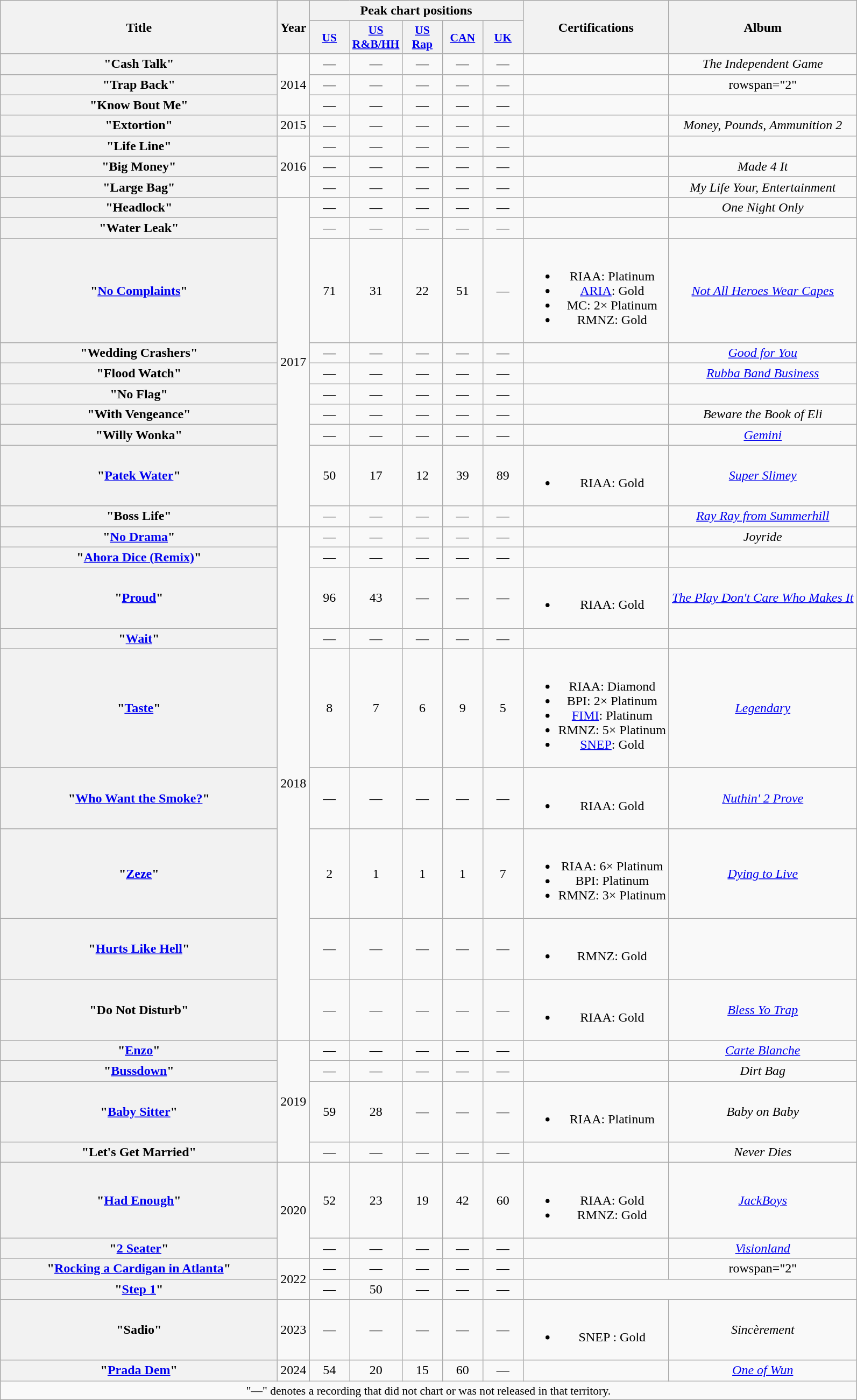<table class="wikitable plainrowheaders" style="text-align:center;">
<tr>
<th scope="col" rowspan="2" style="width:21em;">Title</th>
<th scope="col" rowspan="2">Year</th>
<th scope="col" colspan="5">Peak chart positions</th>
<th scope="col" rowspan="2">Certifications</th>
<th scope="col" rowspan="2">Album</th>
</tr>
<tr>
<th scope="col" style="width:3em;font-size:90%;"><a href='#'>US</a><br></th>
<th scope="col" style="width:3em;font-size:90%;"><a href='#'>US R&B/HH</a><br></th>
<th scope="col" style="width:3em;font-size:90%;"><a href='#'>US Rap</a><br></th>
<th scope="col" style="width:3em;font-size:90%;"><a href='#'>CAN</a><br></th>
<th scope="col" style="width:3em;font-size:90%;"><a href='#'>UK</a><br></th>
</tr>
<tr>
<th scope="row">"Cash Talk"<br></th>
<td rowspan="3">2014</td>
<td>—</td>
<td>—</td>
<td>—</td>
<td>—</td>
<td>—</td>
<td></td>
<td><em>The Independent Game</em></td>
</tr>
<tr>
<th scope="row">"Trap Back"<br></th>
<td>—</td>
<td>—</td>
<td>—</td>
<td>—</td>
<td>—</td>
<td></td>
<td>rowspan="2" </td>
</tr>
<tr>
<th scope="row">"Know Bout Me"<br></th>
<td>—</td>
<td>—</td>
<td>—</td>
<td>—</td>
<td>—</td>
<td></td>
</tr>
<tr>
<th scope="row">"Extortion"<br></th>
<td>2015</td>
<td>—</td>
<td>—</td>
<td>—</td>
<td>—</td>
<td>—</td>
<td></td>
<td><em>Money, Pounds, Ammunition 2</em></td>
</tr>
<tr>
<th scope="row">"Life Line"<br></th>
<td rowspan="3">2016</td>
<td>—</td>
<td>—</td>
<td>—</td>
<td>—</td>
<td>—</td>
<td></td>
<td></td>
</tr>
<tr>
<th scope="row">"Big Money"<br></th>
<td>—</td>
<td>—</td>
<td>—</td>
<td>—</td>
<td>—</td>
<td></td>
<td><em>Made 4 It</em></td>
</tr>
<tr>
<th scope="row">"Large Bag"<br></th>
<td>—</td>
<td>—</td>
<td>—</td>
<td>—</td>
<td>—</td>
<td></td>
<td><em>My Life Your, Entertainment</em></td>
</tr>
<tr>
<th scope="row">"Headlock"<br></th>
<td rowspan="10">2017</td>
<td>—</td>
<td>—</td>
<td>—</td>
<td>—</td>
<td>—</td>
<td></td>
<td><em>One Night Only</em></td>
</tr>
<tr>
<th scope="row">"Water Leak"<br></th>
<td>—</td>
<td>—</td>
<td>—</td>
<td>—</td>
<td>—</td>
<td></td>
<td></td>
</tr>
<tr>
<th scope="row">"<a href='#'>No Complaints</a>"<br></th>
<td>71</td>
<td>31</td>
<td>22</td>
<td>51</td>
<td>—</td>
<td><br><ul><li>RIAA: Platinum</li><li><a href='#'>ARIA</a>: Gold</li><li>MC: 2× Platinum</li><li>RMNZ: Gold</li></ul></td>
<td><em><a href='#'>Not All Heroes Wear Capes</a></em></td>
</tr>
<tr>
<th scope="row">"Wedding Crashers"<br></th>
<td>—</td>
<td>—</td>
<td>—</td>
<td>—</td>
<td>—</td>
<td></td>
<td><em><a href='#'>Good for You</a></em></td>
</tr>
<tr>
<th scope="row">"Flood Watch"<br></th>
<td>—</td>
<td>—</td>
<td>—</td>
<td>—</td>
<td>—</td>
<td></td>
<td><em><a href='#'>Rubba Band Business</a></em></td>
</tr>
<tr>
<th scope="row">"No Flag"<br></th>
<td>—</td>
<td>—</td>
<td>—</td>
<td>—</td>
<td>—</td>
<td></td>
<td></td>
</tr>
<tr>
<th scope="row">"With Vengeance"<br></th>
<td>—</td>
<td>—</td>
<td>—</td>
<td>—</td>
<td>—</td>
<td></td>
<td><em>Beware the Book of Eli</em></td>
</tr>
<tr>
<th scope="row">"Willy Wonka"<br></th>
<td>—</td>
<td>—</td>
<td>—</td>
<td>—</td>
<td>—</td>
<td></td>
<td><em><a href='#'>Gemini</a></em></td>
</tr>
<tr>
<th scope="row">"<a href='#'>Patek Water</a>"<br></th>
<td>50</td>
<td>17</td>
<td>12</td>
<td>39</td>
<td>89</td>
<td><br><ul><li>RIAA: Gold</li></ul></td>
<td><em><a href='#'>Super Slimey</a></em></td>
</tr>
<tr>
<th scope="row">"Boss Life"<br></th>
<td>—</td>
<td>—</td>
<td>—</td>
<td>—</td>
<td>—</td>
<td></td>
<td><em><a href='#'>Ray Ray from Summerhill</a></em></td>
</tr>
<tr>
<th scope="row">"<a href='#'>No Drama</a>"<br></th>
<td rowspan="9">2018</td>
<td>—</td>
<td>—</td>
<td>—</td>
<td>—</td>
<td>—</td>
<td></td>
<td><em>Joyride</em></td>
</tr>
<tr>
<th scope="row">"<a href='#'>Ahora Dice (Remix)</a>"<br></th>
<td>—</td>
<td>—</td>
<td>—</td>
<td>—</td>
<td>—</td>
<td></td>
<td></td>
</tr>
<tr>
<th scope="row">"<a href='#'>Proud</a>"<br></th>
<td>96</td>
<td>43</td>
<td>—</td>
<td>—</td>
<td>—</td>
<td><br><ul><li>RIAA: Gold</li></ul></td>
<td><em><a href='#'>The Play Don't Care Who Makes It</a></em></td>
</tr>
<tr>
<th scope="row">"<a href='#'>Wait</a>"<br></th>
<td>—</td>
<td>—</td>
<td>—</td>
<td>—</td>
<td>—</td>
<td></td>
<td></td>
</tr>
<tr>
<th scope="row">"<a href='#'>Taste</a>"<br></th>
<td>8</td>
<td>7</td>
<td>6</td>
<td>9</td>
<td>5</td>
<td><br><ul><li>RIAA: Diamond</li><li>BPI: 2× Platinum</li><li><a href='#'>FIMI</a>: Platinum</li><li>RMNZ: 5× Platinum</li><li><a href='#'>SNEP</a>: Gold</li></ul></td>
<td><em><a href='#'>Legendary</a></em></td>
</tr>
<tr>
<th scope="row">"<a href='#'>Who Want the Smoke?</a>"<br></th>
<td>—</td>
<td>—</td>
<td>—</td>
<td>—</td>
<td>—</td>
<td><br><ul><li>RIAA: Gold</li></ul></td>
<td><em><a href='#'>Nuthin' 2 Prove</a></em></td>
</tr>
<tr>
<th scope="row">"<a href='#'>Zeze</a>"<br></th>
<td>2</td>
<td>1</td>
<td>1</td>
<td>1</td>
<td>7</td>
<td><br><ul><li>RIAA: 6× Platinum</li><li>BPI: Platinum</li><li>RMNZ: 3× Platinum</li></ul></td>
<td><em><a href='#'>Dying to Live</a></em></td>
</tr>
<tr>
<th scope="row">"<a href='#'>Hurts Like Hell</a>"<br></th>
<td>—</td>
<td>—</td>
<td>—</td>
<td>—</td>
<td>—</td>
<td><br><ul><li>RMNZ: Gold</li></ul></td>
<td></td>
</tr>
<tr>
<th scope="row">"Do Not Disturb"<br></th>
<td>—</td>
<td>—</td>
<td>—</td>
<td>—</td>
<td>—</td>
<td><br><ul><li>RIAA: Gold</li></ul></td>
<td><em><a href='#'>Bless Yo Trap</a></em></td>
</tr>
<tr>
<th scope="row">"<a href='#'>Enzo</a>"<br></th>
<td rowspan="4">2019</td>
<td>—</td>
<td>—</td>
<td>—</td>
<td>—</td>
<td>—</td>
<td></td>
<td><em><a href='#'>Carte Blanche</a></em></td>
</tr>
<tr>
<th scope="row">"<a href='#'>Bussdown</a>"<br></th>
<td>—</td>
<td>—</td>
<td>—</td>
<td>—</td>
<td>—</td>
<td></td>
<td><em>Dirt Bag</em></td>
</tr>
<tr>
<th scope="row">"<a href='#'>Baby Sitter</a>"<br></th>
<td>59</td>
<td>28</td>
<td>—</td>
<td>—</td>
<td>—</td>
<td><br><ul><li>RIAA: Platinum</li></ul></td>
<td><em>Baby on Baby</em></td>
</tr>
<tr>
<th scope="row">"Let's Get Married" <br></th>
<td>—</td>
<td>—</td>
<td>—</td>
<td>—</td>
<td>—</td>
<td></td>
<td><em>Never Dies</em></td>
</tr>
<tr>
<th scope="row">"<a href='#'>Had Enough</a>"<br></th>
<td rowspan="2">2020</td>
<td>52</td>
<td>23</td>
<td>19</td>
<td>42</td>
<td>60</td>
<td><br><ul><li>RIAA: Gold</li><li>RMNZ: Gold</li></ul></td>
<td><em><a href='#'>JackBoys</a></em></td>
</tr>
<tr>
<th scope="row">"<a href='#'>2 Seater</a>"<br></th>
<td>—</td>
<td>—</td>
<td>—</td>
<td>—</td>
<td>—</td>
<td></td>
<td><em><a href='#'>Visionland</a></em></td>
</tr>
<tr>
<th scope="row">"<a href='#'>Rocking a Cardigan in Atlanta</a>"<br></th>
<td rowspan="2">2022</td>
<td>—</td>
<td>—</td>
<td>—</td>
<td>—</td>
<td>—</td>
<td></td>
<td>rowspan="2" </td>
</tr>
<tr>
<th scope="row">"<a href='#'>Step 1</a>"<br></th>
<td>—</td>
<td>50</td>
<td>—</td>
<td>—</td>
<td>—</td>
</tr>
<tr>
<th scope="row">"Sadio"<br></th>
<td>2023</td>
<td>—</td>
<td>—</td>
<td>—</td>
<td>—</td>
<td>—</td>
<td><br><ul><li>SNEP : Gold</li></ul></td>
<td><em>Sincèrement</em></td>
</tr>
<tr>
<th scope="row">"<a href='#'>Prada Dem</a>"<br></th>
<td>2024</td>
<td>54</td>
<td>20</td>
<td>15</td>
<td>60</td>
<td>—</td>
<td></td>
<td><em><a href='#'>One of Wun</a></em></td>
</tr>
<tr>
<td colspan="15" style="font-size:90%">"—" denotes a recording that did not chart or was not released in that territory.</td>
</tr>
</table>
